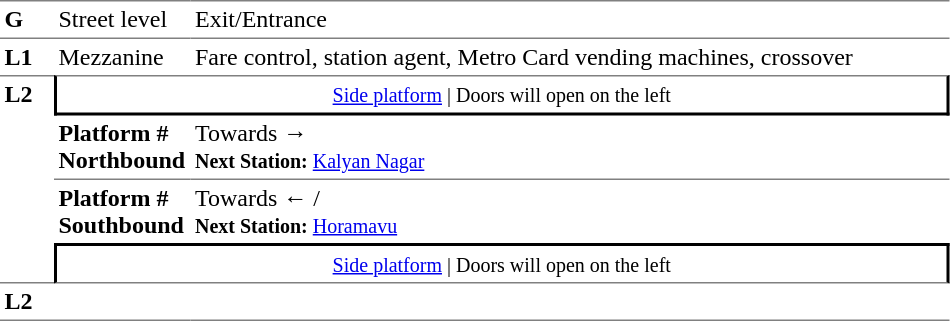<table table border=0 cellspacing=0 cellpadding=3>
<tr>
<td style="border-bottom:solid 1px gray;border-top:solid 1px gray;" width=30 valign=top><strong>G</strong></td>
<td style="border-top:solid 1px gray;border-bottom:solid 1px gray;" width=85 valign=top>Street level</td>
<td style="border-top:solid 1px gray;border-bottom:solid 1px gray;" width=500 valign=top>Exit/Entrance</td>
</tr>
<tr>
<td valign=top><strong>L1</strong></td>
<td valign=top>Mezzanine</td>
<td valign=top>Fare control, station agent, Metro Card vending machines, crossover<br></td>
</tr>
<tr>
<td style="border-top:solid 1px gray;border-bottom:solid 1px gray;" width=30 rowspan=4 valign=top><strong>L2</strong></td>
<td style="border-top:solid 1px gray;border-right:solid 2px black;border-left:solid 2px black;border-bottom:solid 2px black;text-align:center;" colspan=2><small><a href='#'>Side platform</a> | Doors will open on the left </small></td>
</tr>
<tr>
<td style="border-bottom:solid 1px gray;" width=85><span><strong>Platform #</strong><br><strong>Northbound</strong></span></td>
<td style="border-bottom:solid 1px gray;" width=500>Towards → <br><small><strong>Next Station:</strong> <a href='#'>Kalyan Nagar</a></small></td>
</tr>
<tr>
<td><span><strong>Platform #</strong><br><strong>Southbound</strong></span></td>
<td>Towards ←  / <br><small><strong>Next Station:</strong> <a href='#'>Horamavu</a></small></td>
</tr>
<tr>
<td style="border-top:solid 2px black;border-right:solid 2px black;border-left:solid 2px black;border-bottom:solid 1px gray;" colspan=2  align=center><small><a href='#'>Side platform</a> | Doors will open on the left </small></td>
</tr>
<tr>
<td style="border-bottom:solid 1px gray;" width=30 rowspan=2 valign=top><strong>L2</strong></td>
<td style="border-bottom:solid 1px gray;" width=85></td>
<td style="border-bottom:solid 1px gray;" width=500></td>
</tr>
<tr>
</tr>
</table>
